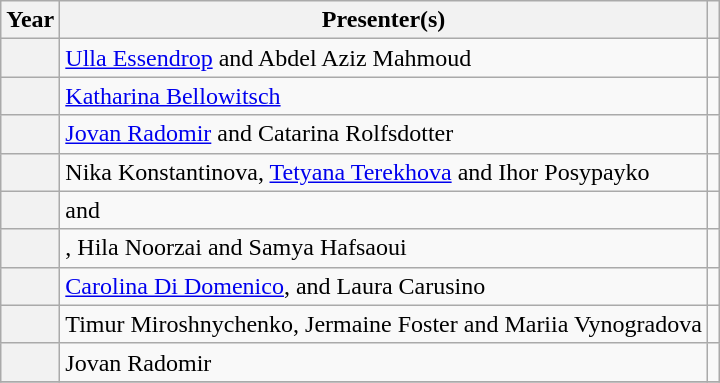<table class="wikitable plainrowheaders">
<tr>
<th>Year</th>
<th>Presenter(s)</th>
<th></th>
</tr>
<tr>
<th scope="row"></th>
<td><a href='#'>Ulla Essendrop</a> and Abdel Aziz Mahmoud</td>
<td></td>
</tr>
<tr>
<th scope="row"></th>
<td><a href='#'>Katharina Bellowitsch</a></td>
<td></td>
</tr>
<tr>
<th scope="row"></th>
<td><a href='#'>Jovan Radomir</a> and Catarina Rolfsdotter</td>
<td></td>
</tr>
<tr>
<th scope="row"></th>
<td>Nika Konstantinova, <a href='#'>Tetyana Terekhova</a> and Ihor Posypayko</td>
<td></td>
</tr>
<tr>
<th scope="row"></th>
<td> and </td>
<td></td>
</tr>
<tr>
<th scope="row"></th>
<td>, Hila Noorzai and Samya Hafsaoui</td>
<td></td>
</tr>
<tr>
<th scope="row"></th>
<td><a href='#'>Carolina Di Domenico</a>,  and Laura Carusino</td>
<td></td>
</tr>
<tr>
<th scope="row"></th>
<td>Timur Miroshnychenko, Jermaine Foster and Mariia Vynogradova</td>
<td></td>
</tr>
<tr>
<th scope="row"></th>
<td>Jovan Radomir</td>
<td></td>
</tr>
<tr>
</tr>
</table>
